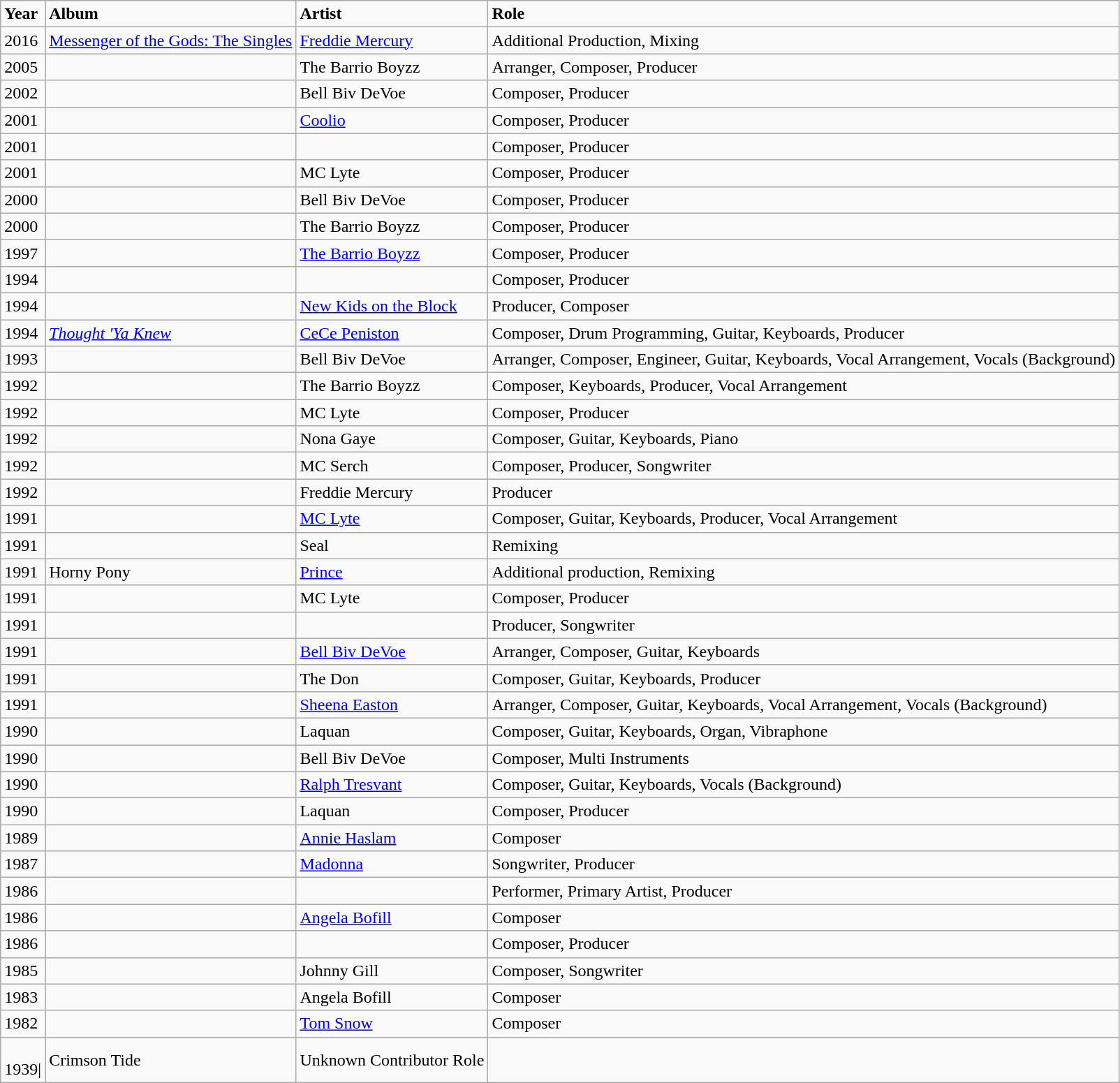<table class="wikitable">
<tr>
<td><strong>Year</strong></td>
<td><strong>Album</strong></td>
<td><strong>Artist</strong></td>
<td><strong>Role</strong></td>
</tr>
<tr>
<td>2016</td>
<td><a href='#'>Messenger of the Gods: The Singles</a></td>
<td><a href='#'>Freddie Mercury</a></td>
<td>Additional Production, Mixing</td>
</tr>
<tr>
<td>2005</td>
<td></td>
<td>The Barrio Boyzz</td>
<td>Arranger, Composer, Producer</td>
</tr>
<tr>
<td>2002</td>
<td></td>
<td>Bell Biv DeVoe</td>
<td>Composer, Producer</td>
</tr>
<tr>
<td>2001</td>
<td></td>
<td><a href='#'>Coolio</a></td>
<td>Composer, Producer</td>
</tr>
<tr>
<td>2001</td>
<td></td>
<td></td>
<td>Composer, Producer</td>
</tr>
<tr>
<td>2001</td>
<td></td>
<td>MC Lyte</td>
<td>Composer, Producer</td>
</tr>
<tr>
<td>2000</td>
<td></td>
<td>Bell Biv DeVoe</td>
<td>Composer, Producer</td>
</tr>
<tr>
<td>2000</td>
<td></td>
<td>The Barrio Boyzz</td>
<td>Composer, Producer</td>
</tr>
<tr>
<td>1997</td>
<td></td>
<td><a href='#'>The Barrio Boyzz</a></td>
<td>Composer, Producer</td>
</tr>
<tr>
<td>1994</td>
<td></td>
<td></td>
<td>Composer, Producer</td>
</tr>
<tr>
<td>1994</td>
<td></td>
<td><a href='#'>New Kids on the Block</a></td>
<td>Producer, Composer</td>
</tr>
<tr>
<td>1994</td>
<td><em><a href='#'>Thought 'Ya Knew</a></em></td>
<td><a href='#'>CeCe Peniston</a></td>
<td>Composer, Drum Programming, Guitar, Keyboards, Producer</td>
</tr>
<tr>
<td>1993</td>
<td></td>
<td>Bell Biv DeVoe</td>
<td>Arranger, Composer, Engineer, Guitar, Keyboards, Vocal Arrangement, Vocals (Background)</td>
</tr>
<tr>
<td>1992</td>
<td></td>
<td>The Barrio Boyzz</td>
<td>Composer, Keyboards, Producer, Vocal Arrangement</td>
</tr>
<tr>
<td>1992</td>
<td></td>
<td>MC Lyte</td>
<td>Composer, Producer</td>
</tr>
<tr>
<td>1992</td>
<td></td>
<td>Nona Gaye</td>
<td>Composer, Guitar, Keyboards, Piano</td>
</tr>
<tr>
<td>1992</td>
<td></td>
<td>MC Serch</td>
<td>Composer, Producer, Songwriter</td>
</tr>
<tr>
<td>1992</td>
<td></td>
<td>Freddie Mercury</td>
<td>Producer</td>
</tr>
<tr>
<td>1991</td>
<td></td>
<td><a href='#'>MC Lyte</a></td>
<td>Composer, Guitar, Keyboards, Producer, Vocal Arrangement</td>
</tr>
<tr>
<td>1991</td>
<td></td>
<td>Seal</td>
<td>Remixing</td>
</tr>
<tr>
<td>1991</td>
<td>Horny Pony</td>
<td><a href='#'>Prince</a></td>
<td>Additional production, Remixing</td>
</tr>
<tr>
<td>1991</td>
<td></td>
<td>MC Lyte</td>
<td>Composer, Producer</td>
</tr>
<tr>
<td>1991</td>
<td></td>
<td></td>
<td>Producer, Songwriter</td>
</tr>
<tr>
<td>1991</td>
<td></td>
<td><a href='#'>Bell Biv DeVoe</a></td>
<td>Arranger, Composer, Guitar, Keyboards</td>
</tr>
<tr>
<td>1991</td>
<td></td>
<td>The Don</td>
<td>Composer, Guitar, Keyboards, Producer</td>
</tr>
<tr>
<td>1991</td>
<td></td>
<td><a href='#'>Sheena Easton</a></td>
<td>Arranger, Composer, Guitar, Keyboards, Vocal Arrangement, Vocals (Background)</td>
</tr>
<tr>
<td>1990</td>
<td></td>
<td>Laquan</td>
<td>Composer, Guitar, Keyboards, Organ, Vibraphone</td>
</tr>
<tr>
<td>1990</td>
<td></td>
<td>Bell Biv DeVoe</td>
<td>Composer, Multi Instruments</td>
</tr>
<tr>
<td>1990</td>
<td></td>
<td><a href='#'>Ralph Tresvant</a></td>
<td>Composer, Guitar, Keyboards, Vocals (Background)</td>
</tr>
<tr>
<td>1990</td>
<td></td>
<td>Laquan</td>
<td>Composer, Producer</td>
</tr>
<tr>
<td>1989</td>
<td></td>
<td><a href='#'>Annie Haslam</a></td>
<td>Composer</td>
</tr>
<tr>
<td>1987</td>
<td></td>
<td><a href='#'>Madonna</a></td>
<td>Songwriter, Producer</td>
</tr>
<tr>
<td>1986</td>
<td></td>
<td></td>
<td>Performer, Primary Artist, Producer</td>
</tr>
<tr>
<td>1986</td>
<td></td>
<td><a href='#'>Angela Bofill</a></td>
<td>Composer</td>
</tr>
<tr>
<td>1986</td>
<td></td>
<td></td>
<td>Composer, Producer</td>
</tr>
<tr>
<td>1985</td>
<td></td>
<td>Johnny Gill</td>
<td>Composer, Songwriter</td>
</tr>
<tr>
<td>1983</td>
<td></td>
<td>Angela Bofill</td>
<td>Composer</td>
</tr>
<tr>
<td>1982</td>
<td></td>
<td><a href='#'>Tom Snow</a></td>
<td>Composer</td>
</tr>
<tr>
<td><br>1939|</td>
<td>Crimson Tide</td>
<td>Unknown Contributor Role</td>
</tr>
</table>
